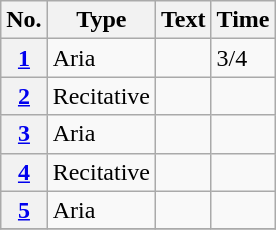<table class="wikitable sortable plainrowheaders">
<tr>
<th scope="col">No.</th>
<th scope="col">Type</th>
<th scope="col">Text</th>
<th scope="col">Time</th>
</tr>
<tr>
<th scope="row" style="text-align: center;"><a href='#'>1</a></th>
<td>Aria</td>
<td><em></em></td>
<td>3/4</td>
</tr>
<tr>
<th scope="row" style="text-align: center;"><a href='#'>2</a></th>
<td>Recitative</td>
<td><em></em></td>
<td></td>
</tr>
<tr>
<th scope="row" style="text-align: center;"><a href='#'>3</a></th>
<td>Aria</td>
<td><em></em></td>
<td></td>
</tr>
<tr>
<th scope="row" style="text-align: center;"><a href='#'>4</a></th>
<td>Recitative</td>
<td><em></em></td>
<td></td>
</tr>
<tr>
<th scope="row" style="text-align: center;"><a href='#'>5</a></th>
<td>Aria</td>
<td><em></em></td>
<td></td>
</tr>
<tr>
</tr>
</table>
